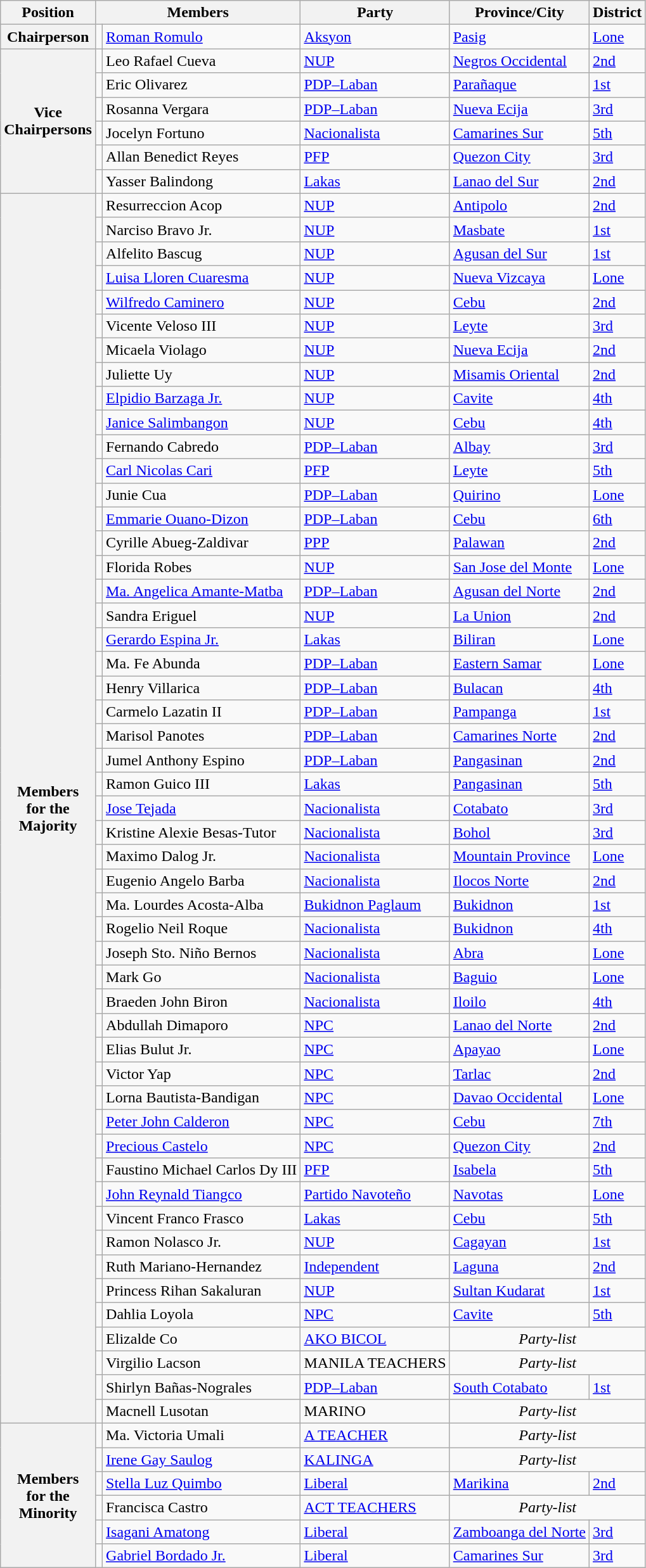<table class="wikitable" style="font-size: 100%;">
<tr>
<th>Position</th>
<th colspan="2">Members</th>
<th>Party</th>
<th>Province/City</th>
<th>District</th>
</tr>
<tr>
<th>Chairperson</th>
<td></td>
<td><a href='#'>Roman Romulo</a></td>
<td><a href='#'>Aksyon</a></td>
<td><a href='#'>Pasig</a></td>
<td><a href='#'>Lone</a></td>
</tr>
<tr>
<th rowspan="6">Vice<br>Chairpersons</th>
<td></td>
<td>Leo Rafael Cueva</td>
<td><a href='#'>NUP</a></td>
<td><a href='#'>Negros Occidental</a></td>
<td><a href='#'>2nd</a></td>
</tr>
<tr>
<td></td>
<td>Eric Olivarez</td>
<td><a href='#'>PDP–Laban</a></td>
<td><a href='#'>Parañaque</a></td>
<td><a href='#'>1st</a></td>
</tr>
<tr>
<td></td>
<td>Rosanna Vergara</td>
<td><a href='#'>PDP–Laban</a></td>
<td><a href='#'>Nueva Ecija</a></td>
<td><a href='#'>3rd</a></td>
</tr>
<tr>
<td></td>
<td>Jocelyn Fortuno</td>
<td><a href='#'>Nacionalista</a></td>
<td><a href='#'>Camarines Sur</a></td>
<td><a href='#'>5th</a></td>
</tr>
<tr>
<td></td>
<td>Allan Benedict Reyes</td>
<td><a href='#'>PFP</a></td>
<td><a href='#'>Quezon City</a></td>
<td><a href='#'>3rd</a></td>
</tr>
<tr>
<td></td>
<td>Yasser Balindong</td>
<td><a href='#'>Lakas</a></td>
<td><a href='#'>Lanao del Sur</a></td>
<td><a href='#'>2nd</a></td>
</tr>
<tr>
<th rowspan="51">Members<br>for the<br>Majority</th>
<td></td>
<td>Resurreccion Acop</td>
<td><a href='#'>NUP</a></td>
<td><a href='#'>Antipolo</a></td>
<td><a href='#'>2nd</a></td>
</tr>
<tr>
<td></td>
<td>Narciso Bravo Jr.</td>
<td><a href='#'>NUP</a></td>
<td><a href='#'>Masbate</a></td>
<td><a href='#'>1st</a></td>
</tr>
<tr>
<td></td>
<td>Alfelito Bascug</td>
<td><a href='#'>NUP</a></td>
<td><a href='#'>Agusan del Sur</a></td>
<td><a href='#'>1st</a></td>
</tr>
<tr>
<td></td>
<td><a href='#'>Luisa Lloren Cuaresma</a></td>
<td><a href='#'>NUP</a></td>
<td><a href='#'>Nueva Vizcaya</a></td>
<td><a href='#'>Lone</a></td>
</tr>
<tr>
<td></td>
<td><a href='#'>Wilfredo Caminero</a></td>
<td><a href='#'>NUP</a></td>
<td><a href='#'>Cebu</a></td>
<td><a href='#'>2nd</a></td>
</tr>
<tr>
<td></td>
<td>Vicente Veloso III</td>
<td><a href='#'>NUP</a></td>
<td><a href='#'>Leyte</a></td>
<td><a href='#'>3rd</a></td>
</tr>
<tr>
<td></td>
<td>Micaela Violago</td>
<td><a href='#'>NUP</a></td>
<td><a href='#'>Nueva Ecija</a></td>
<td><a href='#'>2nd</a></td>
</tr>
<tr>
<td></td>
<td>Juliette Uy</td>
<td><a href='#'>NUP</a></td>
<td><a href='#'>Misamis Oriental</a></td>
<td><a href='#'>2nd</a></td>
</tr>
<tr>
<td></td>
<td><a href='#'>Elpidio Barzaga Jr.</a></td>
<td><a href='#'>NUP</a></td>
<td><a href='#'>Cavite</a></td>
<td><a href='#'>4th</a></td>
</tr>
<tr>
<td></td>
<td><a href='#'>Janice Salimbangon</a></td>
<td><a href='#'>NUP</a></td>
<td><a href='#'>Cebu</a></td>
<td><a href='#'>4th</a></td>
</tr>
<tr>
<td></td>
<td>Fernando Cabredo</td>
<td><a href='#'>PDP–Laban</a></td>
<td><a href='#'>Albay</a></td>
<td><a href='#'>3rd</a></td>
</tr>
<tr>
<td></td>
<td><a href='#'>Carl Nicolas Cari</a></td>
<td><a href='#'>PFP</a></td>
<td><a href='#'>Leyte</a></td>
<td><a href='#'>5th</a></td>
</tr>
<tr>
<td></td>
<td>Junie Cua</td>
<td><a href='#'>PDP–Laban</a></td>
<td><a href='#'>Quirino</a></td>
<td><a href='#'>Lone</a></td>
</tr>
<tr>
<td></td>
<td><a href='#'>Emmarie Ouano-Dizon</a></td>
<td><a href='#'>PDP–Laban</a></td>
<td><a href='#'>Cebu</a></td>
<td><a href='#'>6th</a></td>
</tr>
<tr>
<td></td>
<td>Cyrille Abueg-Zaldivar</td>
<td><a href='#'>PPP</a></td>
<td><a href='#'>Palawan</a></td>
<td><a href='#'>2nd</a></td>
</tr>
<tr>
<td></td>
<td>Florida Robes</td>
<td><a href='#'>NUP</a></td>
<td><a href='#'>San Jose del Monte</a></td>
<td><a href='#'>Lone</a></td>
</tr>
<tr>
<td></td>
<td><a href='#'>Ma. Angelica Amante-Matba</a></td>
<td><a href='#'>PDP–Laban</a></td>
<td><a href='#'>Agusan del Norte</a></td>
<td><a href='#'>2nd</a></td>
</tr>
<tr>
<td></td>
<td>Sandra Eriguel</td>
<td><a href='#'>NUP</a></td>
<td><a href='#'>La Union</a></td>
<td><a href='#'>2nd</a></td>
</tr>
<tr>
<td></td>
<td><a href='#'>Gerardo Espina Jr.</a></td>
<td><a href='#'>Lakas</a></td>
<td><a href='#'>Biliran</a></td>
<td><a href='#'>Lone</a></td>
</tr>
<tr>
<td></td>
<td>Ma. Fe Abunda</td>
<td><a href='#'>PDP–Laban</a></td>
<td><a href='#'>Eastern Samar</a></td>
<td><a href='#'>Lone</a></td>
</tr>
<tr>
<td></td>
<td>Henry Villarica</td>
<td><a href='#'>PDP–Laban</a></td>
<td><a href='#'>Bulacan</a></td>
<td><a href='#'>4th</a></td>
</tr>
<tr>
<td></td>
<td>Carmelo Lazatin II</td>
<td><a href='#'>PDP–Laban</a></td>
<td><a href='#'>Pampanga</a></td>
<td><a href='#'>1st</a></td>
</tr>
<tr>
<td></td>
<td>Marisol Panotes</td>
<td><a href='#'>PDP–Laban</a></td>
<td><a href='#'>Camarines Norte</a></td>
<td><a href='#'>2nd</a></td>
</tr>
<tr>
<td></td>
<td>Jumel Anthony Espino</td>
<td><a href='#'>PDP–Laban</a></td>
<td><a href='#'>Pangasinan</a></td>
<td><a href='#'>2nd</a></td>
</tr>
<tr>
<td></td>
<td>Ramon Guico III</td>
<td><a href='#'>Lakas</a></td>
<td><a href='#'>Pangasinan</a></td>
<td><a href='#'>5th</a></td>
</tr>
<tr>
<td></td>
<td><a href='#'>Jose Tejada</a></td>
<td><a href='#'>Nacionalista</a></td>
<td><a href='#'>Cotabato</a></td>
<td><a href='#'>3rd</a></td>
</tr>
<tr>
<td></td>
<td>Kristine Alexie Besas-Tutor</td>
<td><a href='#'>Nacionalista</a></td>
<td><a href='#'>Bohol</a></td>
<td><a href='#'>3rd</a></td>
</tr>
<tr>
<td></td>
<td>Maximo Dalog Jr.</td>
<td><a href='#'>Nacionalista</a></td>
<td><a href='#'>Mountain Province</a></td>
<td><a href='#'>Lone</a></td>
</tr>
<tr>
<td></td>
<td>Eugenio Angelo Barba</td>
<td><a href='#'>Nacionalista</a></td>
<td><a href='#'>Ilocos Norte</a></td>
<td><a href='#'>2nd</a></td>
</tr>
<tr>
<td></td>
<td>Ma. Lourdes Acosta-Alba</td>
<td><a href='#'>Bukidnon Paglaum</a></td>
<td><a href='#'>Bukidnon</a></td>
<td><a href='#'>1st</a></td>
</tr>
<tr>
<td></td>
<td>Rogelio Neil Roque</td>
<td><a href='#'>Nacionalista</a></td>
<td><a href='#'>Bukidnon</a></td>
<td><a href='#'>4th</a></td>
</tr>
<tr>
<td></td>
<td>Joseph Sto. Niño Bernos</td>
<td><a href='#'>Nacionalista</a></td>
<td><a href='#'>Abra</a></td>
<td><a href='#'>Lone</a></td>
</tr>
<tr>
<td></td>
<td>Mark Go</td>
<td><a href='#'>Nacionalista</a></td>
<td><a href='#'>Baguio</a></td>
<td><a href='#'>Lone</a></td>
</tr>
<tr>
<td></td>
<td>Braeden John Biron</td>
<td><a href='#'>Nacionalista</a></td>
<td><a href='#'>Iloilo</a></td>
<td><a href='#'>4th</a></td>
</tr>
<tr>
<td></td>
<td>Abdullah Dimaporo</td>
<td><a href='#'>NPC</a></td>
<td><a href='#'>Lanao del Norte</a></td>
<td><a href='#'>2nd</a></td>
</tr>
<tr>
<td></td>
<td>Elias Bulut Jr.</td>
<td><a href='#'>NPC</a></td>
<td><a href='#'>Apayao</a></td>
<td><a href='#'>Lone</a></td>
</tr>
<tr>
<td></td>
<td>Victor Yap</td>
<td><a href='#'>NPC</a></td>
<td><a href='#'>Tarlac</a></td>
<td><a href='#'>2nd</a></td>
</tr>
<tr>
<td></td>
<td>Lorna Bautista-Bandigan</td>
<td><a href='#'>NPC</a></td>
<td><a href='#'>Davao Occidental</a></td>
<td><a href='#'>Lone</a></td>
</tr>
<tr>
<td></td>
<td><a href='#'>Peter John Calderon</a></td>
<td><a href='#'>NPC</a></td>
<td><a href='#'>Cebu</a></td>
<td><a href='#'>7th</a></td>
</tr>
<tr>
<td></td>
<td><a href='#'>Precious Castelo</a></td>
<td><a href='#'>NPC</a></td>
<td><a href='#'>Quezon City</a></td>
<td><a href='#'>2nd</a></td>
</tr>
<tr>
<td></td>
<td>Faustino Michael Carlos Dy III</td>
<td><a href='#'>PFP</a></td>
<td><a href='#'>Isabela</a></td>
<td><a href='#'>5th</a></td>
</tr>
<tr>
<td></td>
<td><a href='#'>John Reynald Tiangco</a></td>
<td><a href='#'>Partido Navoteño</a></td>
<td><a href='#'>Navotas</a></td>
<td><a href='#'>Lone</a></td>
</tr>
<tr>
<td></td>
<td>Vincent Franco Frasco</td>
<td><a href='#'>Lakas</a></td>
<td><a href='#'>Cebu</a></td>
<td><a href='#'>5th</a></td>
</tr>
<tr>
<td></td>
<td>Ramon Nolasco Jr.</td>
<td><a href='#'>NUP</a></td>
<td><a href='#'>Cagayan</a></td>
<td><a href='#'>1st</a></td>
</tr>
<tr>
<td></td>
<td>Ruth Mariano-Hernandez</td>
<td><a href='#'>Independent</a></td>
<td><a href='#'>Laguna</a></td>
<td><a href='#'>2nd</a></td>
</tr>
<tr>
<td></td>
<td>Princess Rihan Sakaluran</td>
<td><a href='#'>NUP</a></td>
<td><a href='#'>Sultan Kudarat</a></td>
<td><a href='#'>1st</a></td>
</tr>
<tr>
<td></td>
<td>Dahlia Loyola</td>
<td><a href='#'>NPC</a></td>
<td><a href='#'>Cavite</a></td>
<td><a href='#'>5th</a></td>
</tr>
<tr>
<td></td>
<td>Elizalde Co</td>
<td><a href='#'>AKO BICOL</a></td>
<td align="center" colspan="2"><em>Party-list</em></td>
</tr>
<tr>
<td></td>
<td>Virgilio Lacson</td>
<td>MANILA TEACHERS</td>
<td align="center" colspan="2"><em>Party-list</em></td>
</tr>
<tr>
<td></td>
<td>Shirlyn Bañas-Nograles</td>
<td><a href='#'>PDP–Laban</a></td>
<td><a href='#'>South Cotabato</a></td>
<td><a href='#'>1st</a></td>
</tr>
<tr>
<td></td>
<td>Macnell Lusotan</td>
<td>MARINO</td>
<td align="center" colspan="2"><em>Party-list</em></td>
</tr>
<tr>
<th rowspan="6">Members<br>for the<br>Minority</th>
<td></td>
<td>Ma. Victoria Umali</td>
<td><a href='#'>A TEACHER</a></td>
<td align="center" colspan="2"><em>Party-list</em></td>
</tr>
<tr>
<td></td>
<td><a href='#'>Irene Gay Saulog</a></td>
<td><a href='#'>KALINGA</a></td>
<td align="center" colspan="2"><em>Party-list</em></td>
</tr>
<tr>
<td></td>
<td><a href='#'>Stella Luz Quimbo</a></td>
<td><a href='#'>Liberal</a></td>
<td><a href='#'>Marikina</a></td>
<td><a href='#'>2nd</a></td>
</tr>
<tr>
<td></td>
<td>Francisca Castro</td>
<td><a href='#'>ACT TEACHERS</a></td>
<td align="center" colspan="2"><em>Party-list</em></td>
</tr>
<tr>
<td></td>
<td><a href='#'>Isagani Amatong</a></td>
<td><a href='#'>Liberal</a></td>
<td><a href='#'>Zamboanga del Norte</a></td>
<td><a href='#'>3rd</a></td>
</tr>
<tr>
<td></td>
<td><a href='#'>Gabriel Bordado Jr.</a></td>
<td><a href='#'>Liberal</a></td>
<td><a href='#'>Camarines Sur</a></td>
<td><a href='#'>3rd</a></td>
</tr>
</table>
